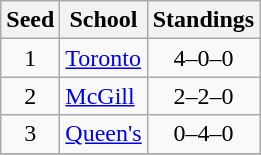<table class="wikitable">
<tr>
<th>Seed</th>
<th>School</th>
<th>Standings</th>
</tr>
<tr>
<td align=center>1</td>
<td><a href='#'>Toronto</a></td>
<td align=center>4–0–0</td>
</tr>
<tr>
<td align=center>2</td>
<td><a href='#'>McGill</a></td>
<td align=center>2–2–0</td>
</tr>
<tr>
<td align=center>3</td>
<td><a href='#'>Queen's</a></td>
<td align=center>0–4–0</td>
</tr>
<tr>
</tr>
</table>
